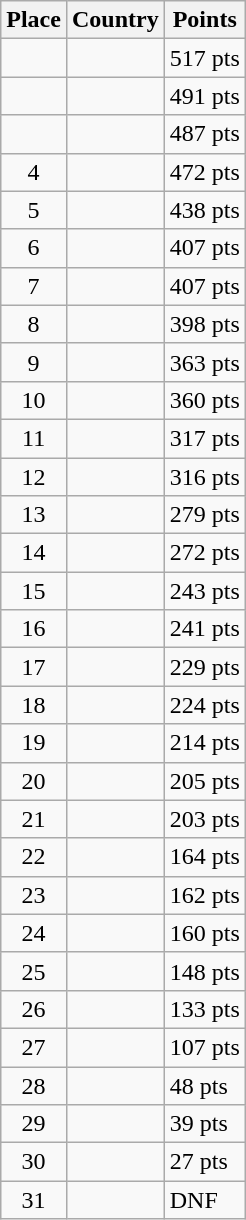<table class=wikitable>
<tr>
<th>Place</th>
<th>Country</th>
<th>Points</th>
</tr>
<tr>
<td align=center></td>
<td></td>
<td>517 pts</td>
</tr>
<tr>
<td align=center></td>
<td></td>
<td>491 pts</td>
</tr>
<tr>
<td align=center></td>
<td></td>
<td>487 pts</td>
</tr>
<tr>
<td align=center>4</td>
<td></td>
<td>472 pts</td>
</tr>
<tr>
<td align=center>5</td>
<td></td>
<td>438 pts</td>
</tr>
<tr>
<td align=center>6</td>
<td></td>
<td>407 pts</td>
</tr>
<tr>
<td align=center>7</td>
<td></td>
<td>407 pts</td>
</tr>
<tr>
<td align=center>8</td>
<td></td>
<td>398 pts</td>
</tr>
<tr>
<td align=center>9</td>
<td></td>
<td>363 pts</td>
</tr>
<tr>
<td align=center>10</td>
<td></td>
<td>360 pts</td>
</tr>
<tr>
<td align=center>11</td>
<td></td>
<td>317 pts</td>
</tr>
<tr>
<td align=center>12</td>
<td></td>
<td>316 pts</td>
</tr>
<tr>
<td align=center>13</td>
<td></td>
<td>279 pts</td>
</tr>
<tr>
<td align=center>14</td>
<td></td>
<td>272 pts</td>
</tr>
<tr>
<td align=center>15</td>
<td></td>
<td>243 pts</td>
</tr>
<tr>
<td align=center>16</td>
<td></td>
<td>241 pts</td>
</tr>
<tr>
<td align=center>17</td>
<td></td>
<td>229 pts</td>
</tr>
<tr>
<td align=center>18</td>
<td></td>
<td>224 pts</td>
</tr>
<tr>
<td align=center>19</td>
<td></td>
<td>214 pts</td>
</tr>
<tr>
<td align=center>20</td>
<td></td>
<td>205 pts</td>
</tr>
<tr>
<td align=center>21</td>
<td></td>
<td>203 pts</td>
</tr>
<tr>
<td align=center>22</td>
<td></td>
<td>164 pts</td>
</tr>
<tr>
<td align=center>23</td>
<td></td>
<td>162 pts</td>
</tr>
<tr>
<td align=center>24</td>
<td></td>
<td>160 pts</td>
</tr>
<tr>
<td align=center>25</td>
<td></td>
<td>148 pts</td>
</tr>
<tr>
<td align=center>26</td>
<td></td>
<td>133 pts</td>
</tr>
<tr>
<td align=center>27</td>
<td></td>
<td>107 pts</td>
</tr>
<tr>
<td align=center>28</td>
<td></td>
<td>48 pts</td>
</tr>
<tr>
<td align=center>29</td>
<td></td>
<td>39 pts</td>
</tr>
<tr>
<td align=center>30</td>
<td></td>
<td>27 pts</td>
</tr>
<tr>
<td align=center>31</td>
<td></td>
<td>DNF</td>
</tr>
</table>
